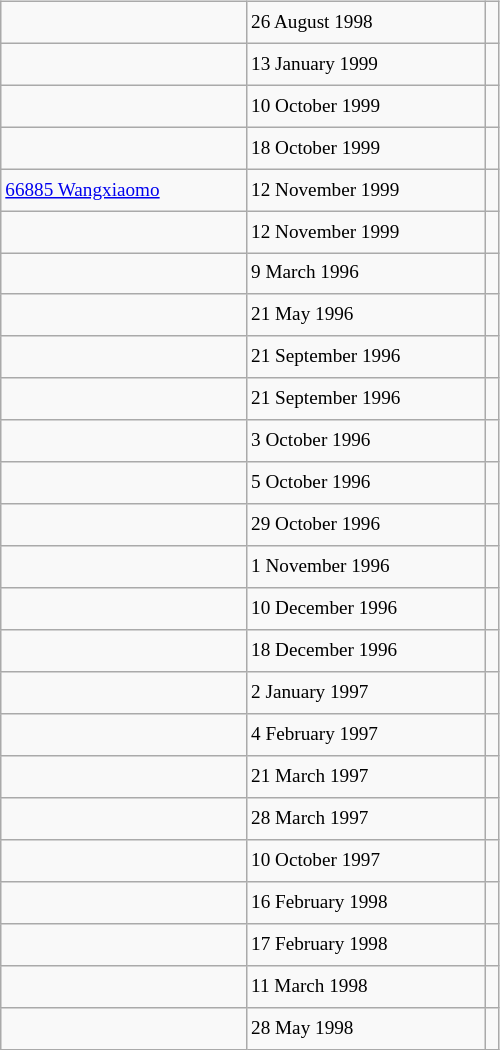<table class="wikitable" style="font-size: 80%; float: left; width: 26em; margin-right: 1em; height: 700px">
<tr>
<td></td>
<td>26 August 1998</td>
<td></td>
</tr>
<tr>
<td></td>
<td>13 January 1999</td>
<td></td>
</tr>
<tr>
<td></td>
<td>10 October 1999</td>
<td></td>
</tr>
<tr>
<td></td>
<td>18 October 1999</td>
<td></td>
</tr>
<tr>
<td><a href='#'>66885 Wangxiaomo</a></td>
<td>12 November 1999</td>
<td></td>
</tr>
<tr>
<td></td>
<td>12 November 1999</td>
<td></td>
</tr>
<tr>
<td></td>
<td>9 March 1996</td>
<td></td>
</tr>
<tr>
<td></td>
<td>21 May 1996</td>
<td></td>
</tr>
<tr>
<td></td>
<td>21 September 1996</td>
<td></td>
</tr>
<tr>
<td></td>
<td>21 September 1996</td>
<td></td>
</tr>
<tr>
<td></td>
<td>3 October 1996</td>
<td></td>
</tr>
<tr>
<td></td>
<td>5 October 1996</td>
<td></td>
</tr>
<tr>
<td></td>
<td>29 October 1996</td>
<td></td>
</tr>
<tr>
<td></td>
<td>1 November 1996</td>
<td></td>
</tr>
<tr>
<td></td>
<td>10 December 1996</td>
<td></td>
</tr>
<tr>
<td></td>
<td>18 December 1996</td>
<td></td>
</tr>
<tr>
<td></td>
<td>2 January 1997</td>
<td></td>
</tr>
<tr>
<td></td>
<td>4 February 1997</td>
<td></td>
</tr>
<tr>
<td></td>
<td>21 March 1997</td>
<td></td>
</tr>
<tr>
<td></td>
<td>28 March 1997</td>
<td></td>
</tr>
<tr>
<td></td>
<td>10 October 1997</td>
<td></td>
</tr>
<tr>
<td></td>
<td>16 February 1998</td>
<td></td>
</tr>
<tr>
<td></td>
<td>17 February 1998</td>
<td></td>
</tr>
<tr>
<td></td>
<td>11 March 1998</td>
<td></td>
</tr>
<tr>
<td></td>
<td>28 May 1998</td>
<td></td>
</tr>
</table>
